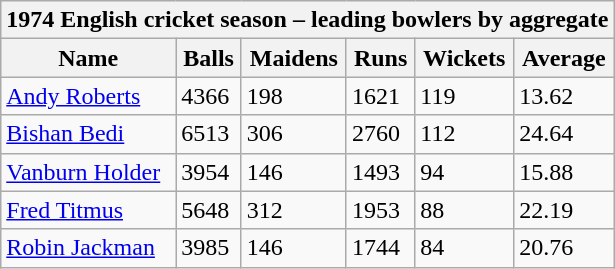<table class="wikitable">
<tr>
<th bgcolor="#efefef" colspan="7">1974 English cricket season – leading bowlers by aggregate</th>
</tr>
<tr bgcolor="#efefef">
<th>Name</th>
<th>Balls</th>
<th>Maidens</th>
<th>Runs</th>
<th>Wickets</th>
<th>Average</th>
</tr>
<tr>
<td><a href='#'>Andy Roberts</a></td>
<td>4366</td>
<td>198</td>
<td>1621</td>
<td>119</td>
<td>13.62</td>
</tr>
<tr>
<td><a href='#'>Bishan Bedi</a></td>
<td>6513</td>
<td>306</td>
<td>2760</td>
<td>112</td>
<td>24.64</td>
</tr>
<tr>
<td><a href='#'>Vanburn Holder</a></td>
<td>3954</td>
<td>146</td>
<td>1493</td>
<td>94</td>
<td>15.88</td>
</tr>
<tr>
<td><a href='#'>Fred Titmus</a></td>
<td>5648</td>
<td>312</td>
<td>1953</td>
<td>88</td>
<td>22.19</td>
</tr>
<tr>
<td><a href='#'>Robin Jackman</a></td>
<td>3985</td>
<td>146</td>
<td>1744</td>
<td>84</td>
<td>20.76</td>
</tr>
</table>
